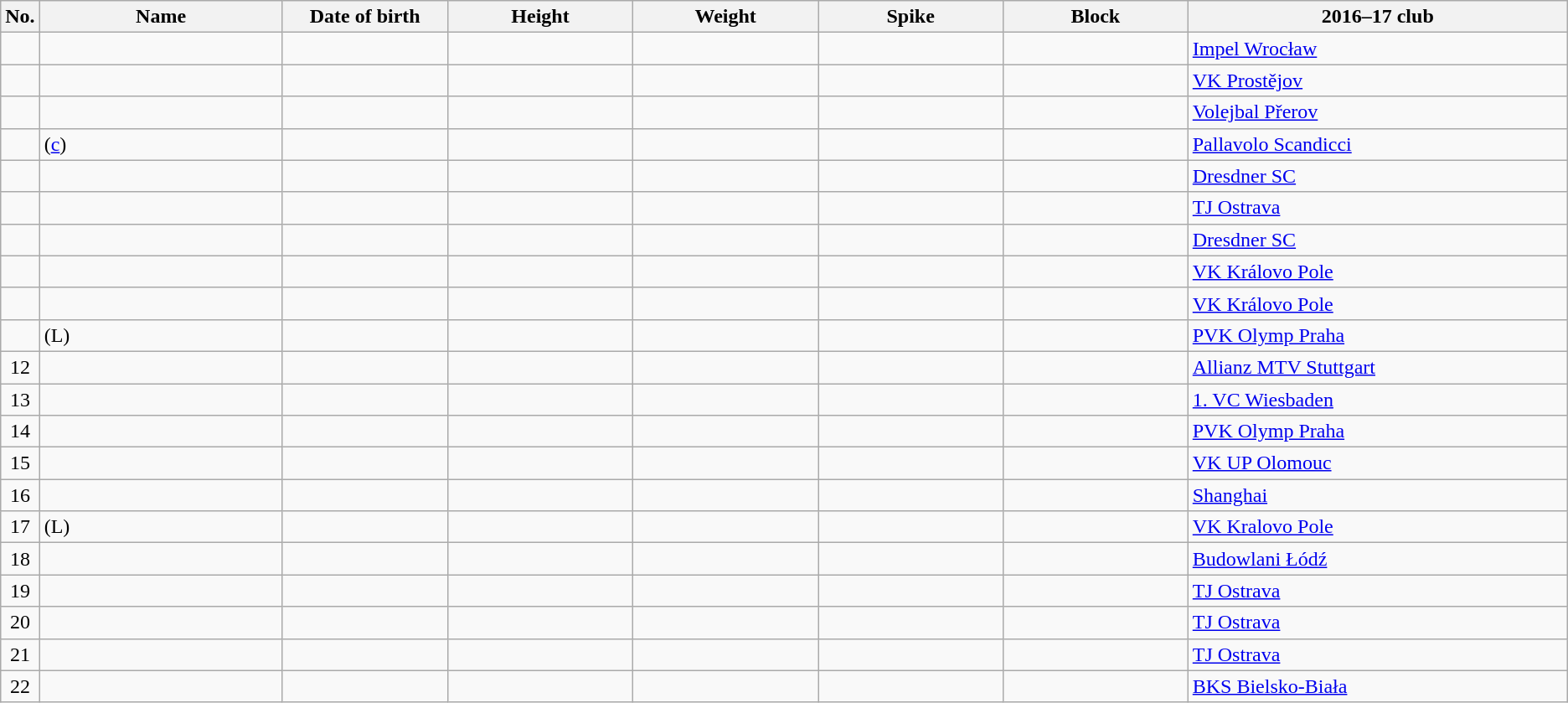<table class="wikitable sortable" style="font-size:100%; text-align:center;">
<tr>
<th>No.</th>
<th style="width:12em">Name</th>
<th style="width:8em">Date of birth</th>
<th style="width:9em">Height</th>
<th style="width:9em">Weight</th>
<th style="width:9em">Spike</th>
<th style="width:9em">Block</th>
<th style="width:19em">2016–17 club</th>
</tr>
<tr>
<td></td>
<td align=left></td>
<td align=right></td>
<td></td>
<td></td>
<td></td>
<td></td>
<td align=left> <a href='#'>Impel Wrocław</a></td>
</tr>
<tr>
<td></td>
<td align=left></td>
<td align=right></td>
<td></td>
<td></td>
<td></td>
<td></td>
<td align=left> <a href='#'>VK Prostějov</a></td>
</tr>
<tr>
<td></td>
<td align=left></td>
<td align=right></td>
<td></td>
<td></td>
<td></td>
<td></td>
<td align=left> <a href='#'>Volejbal Přerov</a></td>
</tr>
<tr>
<td></td>
<td align=left> (<a href='#'>c</a>)</td>
<td align=right></td>
<td></td>
<td></td>
<td></td>
<td></td>
<td align=left> <a href='#'>Pallavolo Scandicci</a></td>
</tr>
<tr>
<td></td>
<td align=left></td>
<td align=right></td>
<td></td>
<td></td>
<td></td>
<td></td>
<td align=left> <a href='#'>Dresdner SC</a></td>
</tr>
<tr>
<td></td>
<td align=left></td>
<td align=right></td>
<td></td>
<td></td>
<td></td>
<td></td>
<td align=left> <a href='#'>TJ Ostrava</a></td>
</tr>
<tr>
<td></td>
<td align=left></td>
<td align=right></td>
<td></td>
<td></td>
<td></td>
<td></td>
<td align=left> <a href='#'>Dresdner SC</a></td>
</tr>
<tr>
<td></td>
<td align=left></td>
<td align=right></td>
<td></td>
<td></td>
<td></td>
<td></td>
<td align=left> <a href='#'>VK Královo Pole</a></td>
</tr>
<tr>
<td></td>
<td align=left></td>
<td align=right></td>
<td></td>
<td></td>
<td></td>
<td></td>
<td align=left> <a href='#'>VK Královo Pole</a></td>
</tr>
<tr>
<td></td>
<td align=left> (L)</td>
<td align=right></td>
<td></td>
<td></td>
<td></td>
<td></td>
<td align=left> <a href='#'>PVK Olymp Praha</a></td>
</tr>
<tr>
<td>12</td>
<td align=left></td>
<td align=right></td>
<td></td>
<td></td>
<td></td>
<td></td>
<td align=left> <a href='#'>Allianz MTV Stuttgart</a></td>
</tr>
<tr>
<td>13</td>
<td align=left></td>
<td align=right></td>
<td></td>
<td></td>
<td></td>
<td></td>
<td align=left> <a href='#'>1. VC Wiesbaden</a></td>
</tr>
<tr>
<td>14</td>
<td align=left></td>
<td align=right></td>
<td></td>
<td></td>
<td></td>
<td></td>
<td align=left> <a href='#'>PVK Olymp Praha</a></td>
</tr>
<tr>
<td>15</td>
<td align=left></td>
<td align=right></td>
<td></td>
<td></td>
<td></td>
<td></td>
<td align=left> <a href='#'>VK UP Olomouc</a></td>
</tr>
<tr>
<td>16</td>
<td align=left></td>
<td align=right></td>
<td></td>
<td></td>
<td></td>
<td></td>
<td align=left> <a href='#'>Shanghai</a></td>
</tr>
<tr>
<td>17</td>
<td align=left> (L)</td>
<td align=right></td>
<td></td>
<td></td>
<td></td>
<td></td>
<td align=left> <a href='#'>VK Kralovo Pole</a></td>
</tr>
<tr>
<td>18</td>
<td align=left></td>
<td align=right></td>
<td></td>
<td></td>
<td></td>
<td></td>
<td align=left> <a href='#'>Budowlani Łódź</a></td>
</tr>
<tr>
<td>19</td>
<td align=left></td>
<td align=right></td>
<td></td>
<td></td>
<td></td>
<td></td>
<td align=left> <a href='#'>TJ Ostrava</a></td>
</tr>
<tr>
<td>20</td>
<td align=left></td>
<td align=right></td>
<td></td>
<td></td>
<td></td>
<td></td>
<td align=left> <a href='#'>TJ Ostrava</a></td>
</tr>
<tr>
<td>21</td>
<td align=left></td>
<td align=right></td>
<td></td>
<td></td>
<td></td>
<td></td>
<td align=left> <a href='#'>TJ Ostrava</a></td>
</tr>
<tr>
<td>22</td>
<td align=left></td>
<td align=right></td>
<td></td>
<td></td>
<td></td>
<td></td>
<td align=left> <a href='#'>BKS Bielsko-Biała</a></td>
</tr>
</table>
